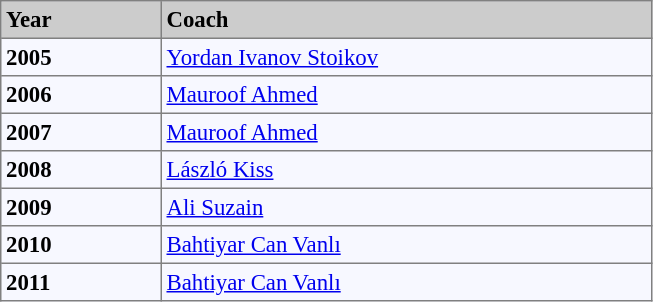<table bgcolor="#f7f8ff" cellpadding="3" cellspacing="0" border="1" style="font-size: 95%; border: gray solid 1px; border-collapse: collapse;">
<tr bgcolor="#CCCCCC">
<td width="100"><strong>Year</strong></td>
<td width="320"><strong>Coach</strong></td>
</tr>
<tr>
<td><strong>2005</strong></td>
<td> <a href='#'>Yordan Ivanov Stoikov</a></td>
</tr>
<tr>
<td><strong>2006</strong></td>
<td> <a href='#'>Mauroof Ahmed</a></td>
</tr>
<tr>
<td><strong>2007</strong></td>
<td> <a href='#'>Mauroof Ahmed</a></td>
</tr>
<tr>
<td><strong>2008</strong></td>
<td> <a href='#'>László Kiss</a></td>
</tr>
<tr>
<td><strong>2009</strong></td>
<td> <a href='#'>Ali Suzain</a></td>
</tr>
<tr>
<td><strong>2010</strong></td>
<td> <a href='#'>Bahtiyar Can Vanlı</a></td>
</tr>
<tr>
<td><strong>2011</strong></td>
<td> <a href='#'>Bahtiyar Can Vanlı</a></td>
</tr>
</table>
